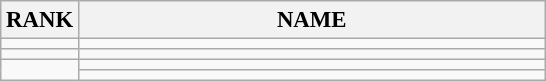<table class="wikitable" style="font-size:95%;">
<tr>
<th>RANK</th>
<th align="left" style="width: 20em">NAME</th>
</tr>
<tr>
<td align="center"></td>
<td></td>
</tr>
<tr>
<td align="center"></td>
<td></td>
</tr>
<tr>
<td rowspan=2 align="center"></td>
<td></td>
</tr>
<tr>
<td></td>
</tr>
</table>
